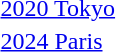<table>
<tr valign="top">
<td><a href='#'>2020 Tokyo</a><br></td>
<td></td>
<td></td>
<td></td>
</tr>
<tr valign="top">
<td><a href='#'>2024 Paris</a><br></td>
<td></td>
<td></td>
<td></td>
</tr>
</table>
